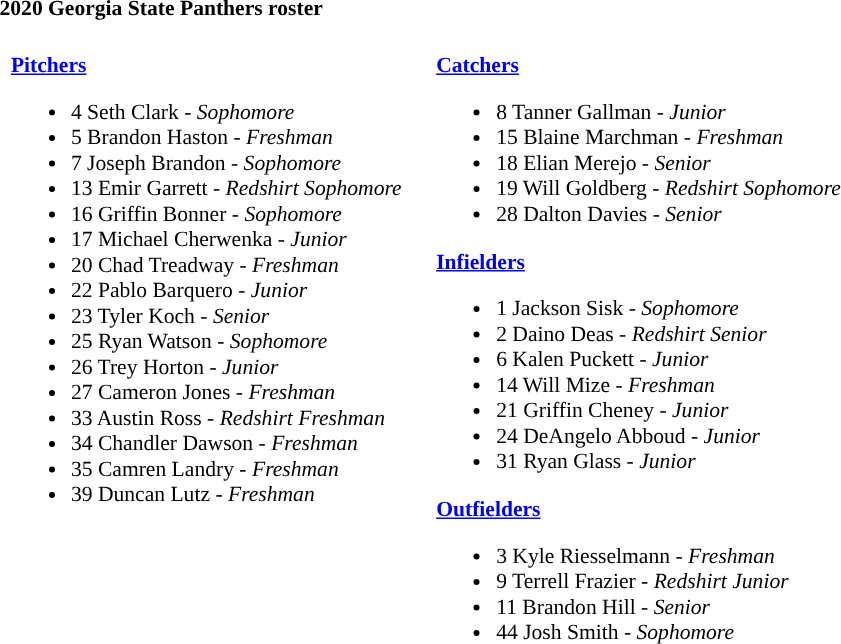<table class="toccolours" style="text-align: left; font-size:90%;">
<tr>
<th colspan="9">2020 Georgia State Panthers roster</th>
</tr>
<tr>
<td width="03"> </td>
<td valign="top"><br><strong><a href='#'>Pitchers</a></strong><ul><li>4 Seth Clark - <em>Sophomore</em></li><li>5 Brandon Haston - <em>Freshman</em></li><li>7 Joseph Brandon - <em>Sophomore</em></li><li>13 Emir Garrett - <em>Redshirt Sophomore</em></li><li>16 Griffin Bonner - <em>Sophomore</em></li><li>17 Michael Cherwenka - <em>Junior</em></li><li>20 Chad Treadway - <em>Freshman</em></li><li>22 Pablo Barquero - <em>Junior</em></li><li>23 Tyler Koch - <em>Senior</em></li><li>25 Ryan Watson - <em>Sophomore</em></li><li>26 Trey Horton - <em>Junior</em></li><li>27 Cameron Jones - <em>Freshman</em></li><li>33 Austin Ross - <em>Redshirt Freshman</em></li><li>34 Chandler Dawson - <em>Freshman</em></li><li>35 Camren Landry - <em>Freshman</em></li><li>39 Duncan Lutz - <em>Freshman</em></li></ul></td>
<td width="15"> </td>
<td valign="top"><br><strong><a href='#'>Catchers</a></strong><ul><li>8 Tanner Gallman - <em>Junior</em></li><li>15 Blaine Marchman - <em>Freshman</em></li><li>18 Elian Merejo - <em>Senior</em></li><li>19 Will Goldberg - <em>Redshirt Sophomore</em></li><li>28 Dalton Davies - <em>Senior</em></li></ul><strong><a href='#'>Infielders</a></strong><ul><li>1 Jackson Sisk - <em>Sophomore</em></li><li>2 Daino Deas - <em>Redshirt Senior</em></li><li>6 Kalen Puckett - <em>Junior</em></li><li>14 Will Mize - <em>Freshman</em></li><li>21 Griffin Cheney - <em>Junior</em></li><li>24 DeAngelo Abboud - <em>Junior</em></li><li>31 Ryan Glass - <em>Junior</em></li></ul><strong><a href='#'>Outfielders</a></strong><ul><li>3 Kyle Riesselmann - <em>Freshman</em></li><li>9 Terrell Frazier - <em>Redshirt Junior</em></li><li>11 Brandon Hill - <em>Senior</em></li><li>44 Josh Smith - <em>Sophomore</em></li></ul></td>
</tr>
</table>
